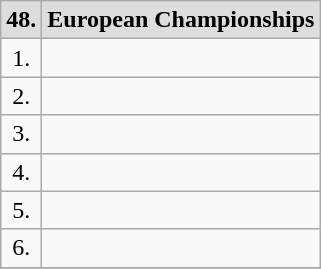<table class="wikitable">
<tr bgcolor="#dddddd">
<td><strong>48.</strong></td>
<td><strong>European Championships</strong></td>
</tr>
<tr align=center>
<td>1.</td>
<td align=left></td>
</tr>
<tr align=center>
<td>2.</td>
<td align=left></td>
</tr>
<tr align=center>
<td>3.</td>
<td align=left></td>
</tr>
<tr align=center>
<td>4.</td>
<td align=left></td>
</tr>
<tr align=center>
<td>5.</td>
<td align=left></td>
</tr>
<tr align=center>
<td>6.</td>
<td align=left></td>
</tr>
<tr>
</tr>
</table>
